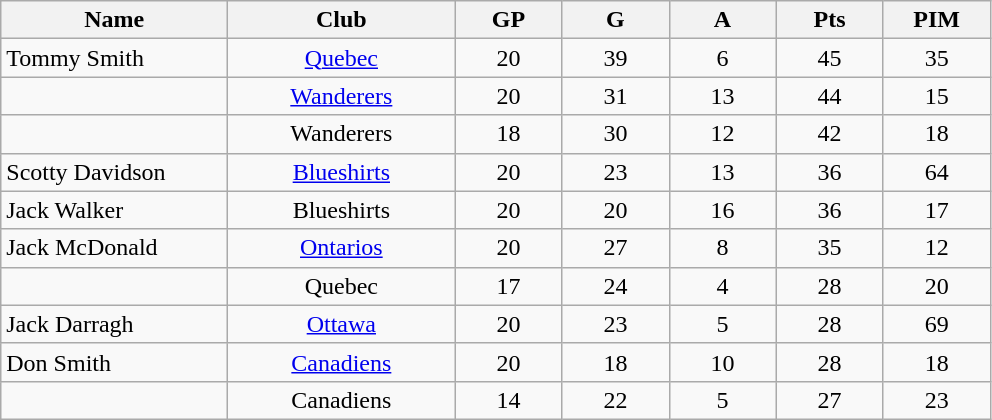<table class="wikitable" style="text-align:center;">
<tr>
<th style="width:9em">Name</th>
<th style="width:9em">Club</th>
<th style="width:4em">GP</th>
<th style="width:4em">G</th>
<th style="width:4em">A</th>
<th style="width:4em">Pts</th>
<th style="width:4em">PIM</th>
</tr>
<tr>
<td align="left">Tommy Smith</td>
<td><a href='#'>Quebec</a></td>
<td>20</td>
<td>39</td>
<td>6</td>
<td>45</td>
<td>35</td>
</tr>
<tr>
<td align="left"></td>
<td><a href='#'>Wanderers</a></td>
<td>20</td>
<td>31</td>
<td>13</td>
<td>44</td>
<td>15</td>
</tr>
<tr>
<td align="left"></td>
<td>Wanderers</td>
<td>18</td>
<td>30</td>
<td>12</td>
<td>42</td>
<td>18</td>
</tr>
<tr>
<td align="left">Scotty Davidson</td>
<td><a href='#'>Blueshirts</a></td>
<td>20</td>
<td>23</td>
<td>13</td>
<td>36</td>
<td>64</td>
</tr>
<tr>
<td align="left">Jack Walker</td>
<td>Blueshirts</td>
<td>20</td>
<td>20</td>
<td>16</td>
<td>36</td>
<td>17</td>
</tr>
<tr>
<td align="left">Jack McDonald</td>
<td><a href='#'>Ontarios</a></td>
<td>20</td>
<td>27</td>
<td>8</td>
<td>35</td>
<td>12</td>
</tr>
<tr>
<td align="left"></td>
<td>Quebec</td>
<td>17</td>
<td>24</td>
<td>4</td>
<td>28</td>
<td>20</td>
</tr>
<tr>
<td align="left">Jack Darragh</td>
<td><a href='#'>Ottawa</a></td>
<td>20</td>
<td>23</td>
<td>5</td>
<td>28</td>
<td>69</td>
</tr>
<tr>
<td align="left">Don Smith</td>
<td><a href='#'>Canadiens</a></td>
<td>20</td>
<td>18</td>
<td>10</td>
<td>28</td>
<td>18</td>
</tr>
<tr>
<td align="left"></td>
<td>Canadiens</td>
<td>14</td>
<td>22</td>
<td>5</td>
<td>27</td>
<td>23</td>
</tr>
</table>
